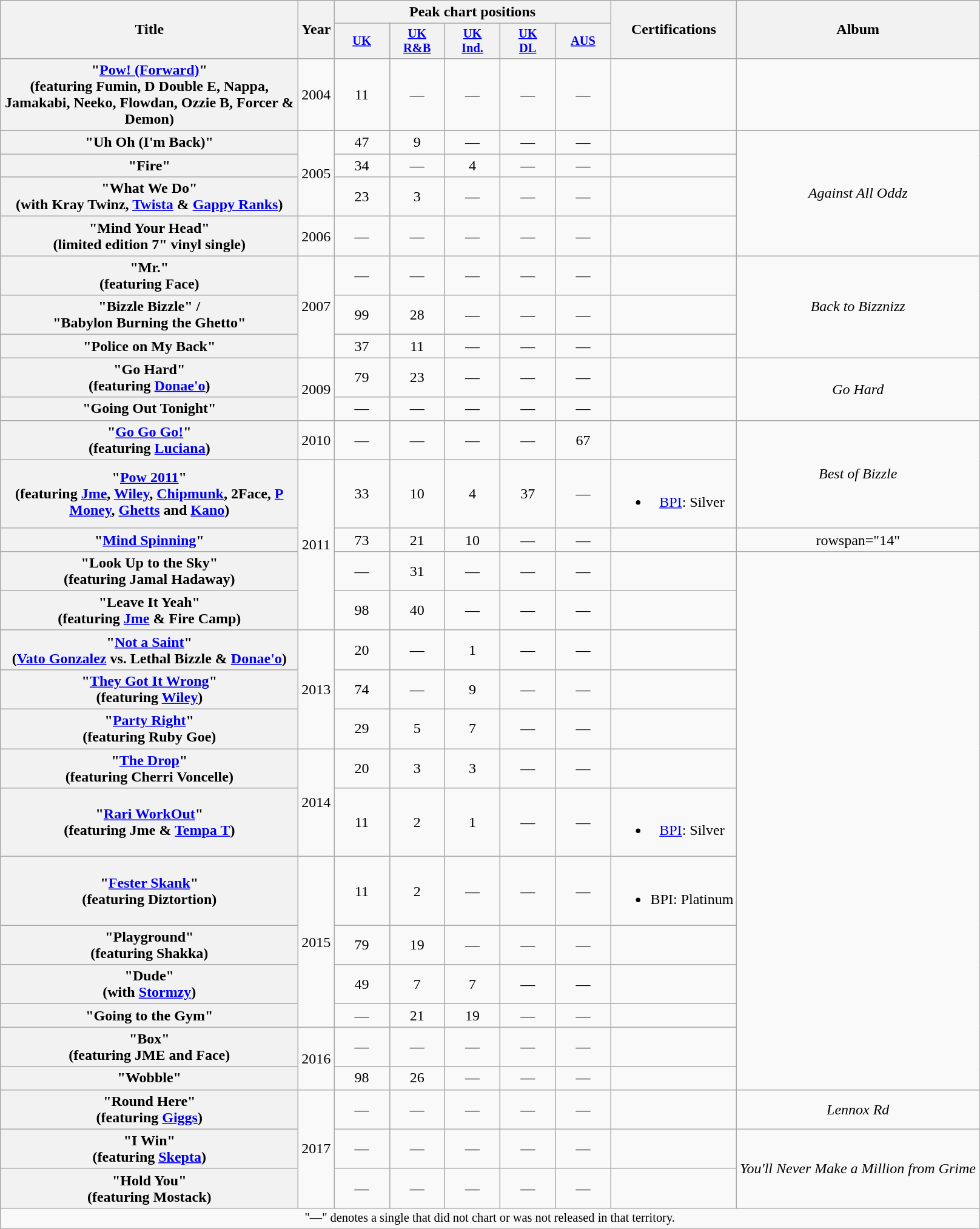<table class="wikitable plainrowheaders" style="text-align:center;">
<tr>
<th scope="col" rowspan="2" style="width:20em;">Title</th>
<th scope="col" rowspan="2" style="width:1em;">Year</th>
<th scope="col" colspan="5">Peak chart positions</th>
<th scope="col" rowspan="2">Certifications</th>
<th scope="col" rowspan="2">Album</th>
</tr>
<tr>
<th scope="col" style="width:4em;font-size:85%;"><a href='#'>UK</a></th>
<th scope="col" style="width:4em;font-size:85%;"><a href='#'>UK<br>R&B</a></th>
<th scope="col" style="width:4em;font-size:85%;"><a href='#'>UK<br>Ind.</a></th>
<th scope="col" style="width:4em;font-size:85%;"><a href='#'>UK<br>DL</a></th>
<th scope="col" style="width:4em;font-size:85%;"><a href='#'>AUS</a><br></th>
</tr>
<tr>
<th scope="row">"<a href='#'>Pow! (Forward)</a>"<br><span>(featuring Fumin, D Double E, Nappa, Jamakabi, Neeko, Flowdan, Ozzie B, Forcer & Demon)</span></th>
<td>2004</td>
<td>11</td>
<td>—</td>
<td>—</td>
<td>—</td>
<td>—</td>
<td></td>
<td></td>
</tr>
<tr>
<th scope="row">"Uh Oh (I'm Back)"</th>
<td rowspan="3">2005</td>
<td>47</td>
<td>9</td>
<td>—</td>
<td>—</td>
<td>—</td>
<td></td>
<td rowspan="4"><em>Against All Oddz</em></td>
</tr>
<tr>
<th scope="row">"Fire"</th>
<td>34</td>
<td>—</td>
<td>4</td>
<td>—</td>
<td>—</td>
<td></td>
</tr>
<tr>
<th scope="row">"What We Do"<br><span>(with Kray Twinz, <a href='#'>Twista</a> & <a href='#'>Gappy Ranks</a>)</span></th>
<td>23</td>
<td>3</td>
<td>—</td>
<td>—</td>
<td>—</td>
<td></td>
</tr>
<tr>
<th scope="row">"Mind Your Head"<br><span>(limited edition 7" vinyl single)</span></th>
<td>2006</td>
<td>—</td>
<td>—</td>
<td>—</td>
<td>—</td>
<td>—</td>
<td></td>
</tr>
<tr>
<th scope="row">"Mr."<br><span>(featuring Face)</span></th>
<td rowspan="3">2007</td>
<td>—</td>
<td>—</td>
<td>—</td>
<td>—</td>
<td>—</td>
<td></td>
<td rowspan="3"><em>Back to Bizznizz</em></td>
</tr>
<tr>
<th scope="row">"Bizzle Bizzle" /<br>"Babylon Burning the Ghetto"</th>
<td>99</td>
<td>28</td>
<td>—</td>
<td>—</td>
<td>—</td>
<td></td>
</tr>
<tr>
<th scope="row">"Police on My Back"</th>
<td>37</td>
<td>11</td>
<td>—</td>
<td>—</td>
<td>—</td>
<td></td>
</tr>
<tr>
<th scope="row">"Go Hard"<br><span>(featuring <a href='#'>Donae'o</a>)</span></th>
<td rowspan="2">2009</td>
<td>79</td>
<td>23</td>
<td>—</td>
<td>—</td>
<td>—</td>
<td></td>
<td rowspan="2"><em>Go Hard</em></td>
</tr>
<tr>
<th scope="row">"Going Out Tonight"</th>
<td>—</td>
<td>—</td>
<td>—</td>
<td>—</td>
<td>—</td>
<td></td>
</tr>
<tr>
<th scope="row">"<a href='#'>Go Go Go!</a>"<br><span>(featuring <a href='#'>Luciana</a>)</span></th>
<td>2010</td>
<td>—</td>
<td>—</td>
<td>—</td>
<td>—</td>
<td>67</td>
<td></td>
<td rowspan="2"><em>Best of Bizzle</em></td>
</tr>
<tr>
<th scope="row">"<a href='#'>Pow 2011</a>"<br><span>(featuring <a href='#'>Jme</a>, <a href='#'>Wiley</a>, <a href='#'>Chipmunk</a>, 2Face, <a href='#'>P Money</a>, <a href='#'>Ghetts</a> and <a href='#'>Kano</a>)</span></th>
<td rowspan="4">2011</td>
<td>33</td>
<td>10</td>
<td>4</td>
<td>37</td>
<td>—</td>
<td><br><ul><li><a href='#'>BPI</a>: Silver</li></ul></td>
</tr>
<tr>
<th scope="row">"<a href='#'>Mind Spinning</a>"</th>
<td>73</td>
<td>21</td>
<td>10</td>
<td>—</td>
<td>—</td>
<td></td>
<td>rowspan="14" </td>
</tr>
<tr>
<th scope="row">"Look Up to the Sky"<br><span>(featuring Jamal Hadaway)</span></th>
<td>—</td>
<td>31</td>
<td>—</td>
<td>—</td>
<td>—</td>
<td></td>
</tr>
<tr>
<th scope="row">"Leave It Yeah"<br><span>(featuring <a href='#'>Jme</a> & Fire Camp)</span></th>
<td>98</td>
<td>40</td>
<td>—</td>
<td>—</td>
<td>—</td>
<td></td>
</tr>
<tr>
<th scope="row">"<a href='#'>Not a Saint</a>"<br><span>(<a href='#'>Vato Gonzalez</a> vs. Lethal Bizzle & <a href='#'>Donae'o</a>)</span></th>
<td rowspan="3">2013</td>
<td>20</td>
<td>—</td>
<td>1</td>
<td>—</td>
<td>—</td>
<td></td>
</tr>
<tr>
<th scope="row">"<a href='#'>They Got It Wrong</a>"<br><span>(featuring <a href='#'>Wiley</a>)</span></th>
<td>74</td>
<td>—</td>
<td>9</td>
<td>—</td>
<td>—</td>
<td></td>
</tr>
<tr>
<th scope="row">"<a href='#'>Party Right</a>"<br><span>(featuring Ruby Goe)</span></th>
<td>29</td>
<td>5</td>
<td>7</td>
<td>—</td>
<td>—</td>
<td></td>
</tr>
<tr>
<th scope="row">"<a href='#'>The Drop</a>"<br><span>(featuring Cherri Voncelle)</span></th>
<td rowspan="2">2014</td>
<td>20</td>
<td>3</td>
<td>3</td>
<td>—</td>
<td>—</td>
<td></td>
</tr>
<tr>
<th scope="row">"<a href='#'>Rari WorkOut</a>"<br><span>(featuring Jme & <a href='#'>Tempa T</a>)</span></th>
<td>11</td>
<td>2</td>
<td>1</td>
<td>—</td>
<td>—</td>
<td><br><ul><li><a href='#'>BPI</a>: Silver</li></ul></td>
</tr>
<tr>
<th scope="row">"<a href='#'>Fester Skank</a>"<br><span>(featuring Diztortion)</span></th>
<td rowspan="4">2015</td>
<td>11</td>
<td>2</td>
<td>—</td>
<td>—</td>
<td>—</td>
<td><br><ul><li>BPI: Platinum</li></ul></td>
</tr>
<tr>
<th scope="row">"Playground"<br><span>(featuring Shakka)</span></th>
<td>79</td>
<td>19</td>
<td>—</td>
<td>—</td>
<td>—</td>
<td></td>
</tr>
<tr>
<th scope="row">"Dude"<br><span>(with <a href='#'>Stormzy</a>)</span></th>
<td>49</td>
<td>7</td>
<td>7</td>
<td>—</td>
<td>—</td>
<td></td>
</tr>
<tr>
<th scope="row">"Going to the Gym"</th>
<td>—</td>
<td>21</td>
<td>19</td>
<td>—</td>
<td>—</td>
<td></td>
</tr>
<tr>
<th scope="row">"Box"<br><span>(featuring JME and Face)</span></th>
<td rowspan="2">2016</td>
<td>—</td>
<td>—</td>
<td>—</td>
<td>—</td>
<td>—</td>
<td></td>
</tr>
<tr>
<th scope="row">"Wobble"</th>
<td>98</td>
<td>26</td>
<td>—</td>
<td>—</td>
<td>—</td>
<td></td>
</tr>
<tr>
<th scope="row">"Round Here"<br><span>(featuring <a href='#'>Giggs</a>)</span></th>
<td rowspan="3">2017</td>
<td>—</td>
<td>—</td>
<td>—</td>
<td>—</td>
<td>—</td>
<td></td>
<td><em>Lennox Rd</em></td>
</tr>
<tr>
<th scope="row">"I Win"<br><span>(featuring <a href='#'>Skepta</a>)</span></th>
<td>—</td>
<td>—</td>
<td>—</td>
<td>—</td>
<td>—</td>
<td></td>
<td rowspan="2"><em>You'll Never Make a Million from Grime</em></td>
</tr>
<tr>
<th scope="row">"Hold You"<br><span>(featuring Mostack)</span></th>
<td>—</td>
<td>—</td>
<td>—</td>
<td>—</td>
<td>—</td>
<td></td>
</tr>
<tr>
<td colspan="15" style="font-size:85%">"—" denotes a single that did not chart or was not released in that territory.</td>
</tr>
</table>
